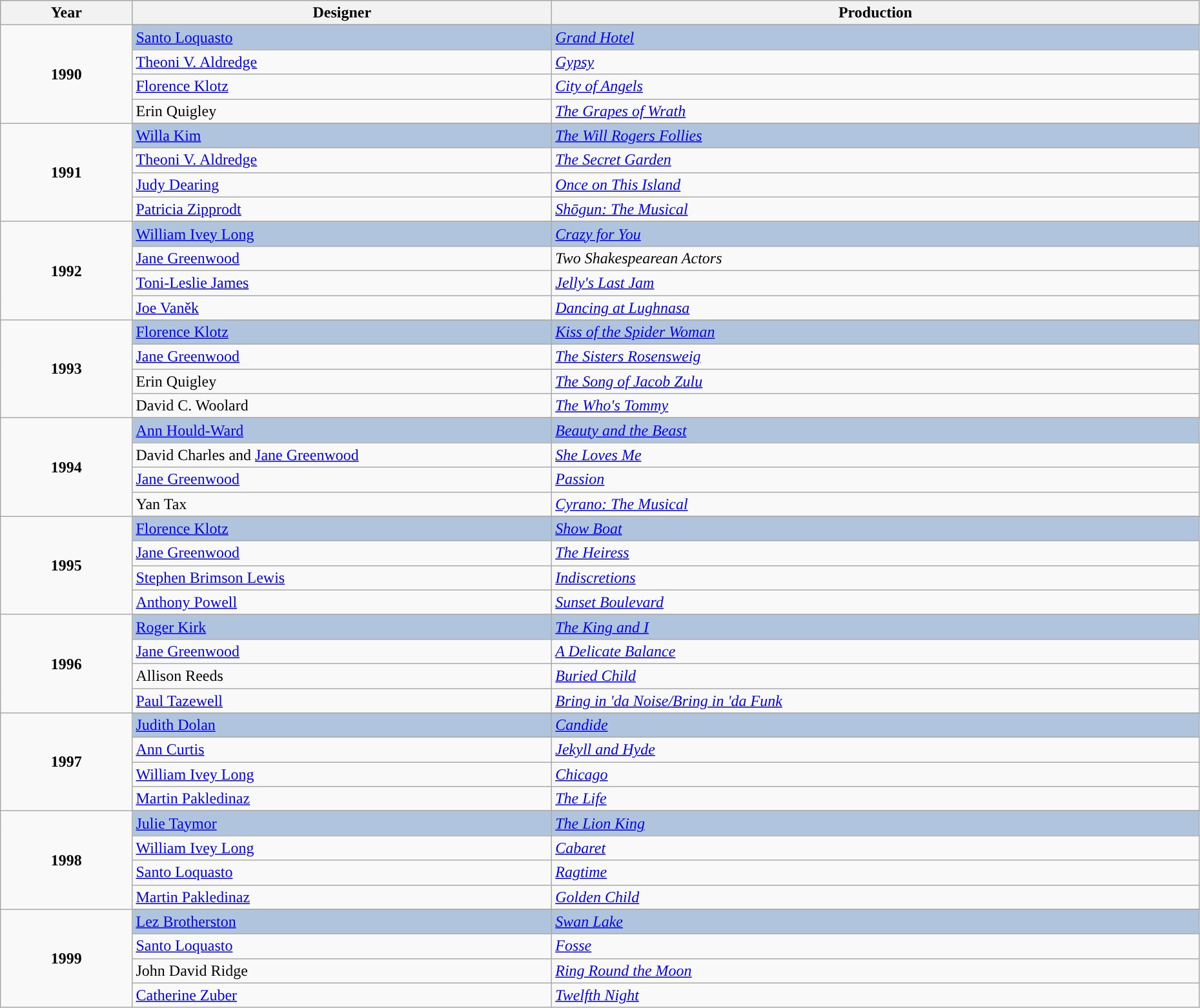<table class="wikitable" style="width:98%;">
<tr style="background:#bebebe;">
<th style="width:11%;">Year</th>
<th style="width:35%;”">Designer</th>
<th style="width:54%;”">Production</th>
</tr>
<tr>
<td rowspan="5" align="center"><strong>1990</strong><br></td>
</tr>
<tr style="background:#B0C4DE">
<td><a href='#'>Santo Loquasto</a></td>
<td><em><a href='#'>Grand Hotel</a></em></td>
</tr>
<tr>
<td><a href='#'>Theoni V. Aldredge</a></td>
<td><em><a href='#'>Gypsy</a></em></td>
</tr>
<tr>
<td><a href='#'>Florence Klotz</a></td>
<td><em><a href='#'>City of Angels</a></em></td>
</tr>
<tr>
<td>Erin Quigley</td>
<td><em><a href='#'>The Grapes of Wrath</a></em></td>
</tr>
<tr>
<td rowspan="5" align="center"><strong>1991</strong><br></td>
</tr>
<tr style="background:#B0C4DE">
<td><a href='#'>Willa Kim</a></td>
<td><em><a href='#'>The Will Rogers Follies</a></em></td>
</tr>
<tr>
<td><a href='#'>Theoni V. Aldredge</a></td>
<td><em><a href='#'>The Secret Garden</a></em></td>
</tr>
<tr>
<td><a href='#'>Judy Dearing</a></td>
<td><em><a href='#'>Once on This Island</a></em></td>
</tr>
<tr>
<td><a href='#'>Patricia Zipprodt</a></td>
<td><em><a href='#'>Shōgun: The Musical</a></em></td>
</tr>
<tr>
<td rowspan="5" align="center"><strong>1992</strong><br></td>
</tr>
<tr style="background:#B0C4DE">
<td><a href='#'>William Ivey Long</a></td>
<td><em><a href='#'>Crazy for You</a></em></td>
</tr>
<tr>
<td><a href='#'>Jane Greenwood</a></td>
<td><em>Two Shakespearean Actors</em></td>
</tr>
<tr>
<td><a href='#'>Toni-Leslie James</a></td>
<td><em><a href='#'>Jelly's Last Jam</a></em></td>
</tr>
<tr>
<td><a href='#'>Joe Vaněk</a></td>
<td><em><a href='#'>Dancing at Lughnasa</a></em></td>
</tr>
<tr>
<td rowspan="5" align="center"><strong>1993</strong><br></td>
</tr>
<tr style="background:#B0C4DE">
<td><a href='#'>Florence Klotz</a></td>
<td><em><a href='#'>Kiss of the Spider Woman</a></em></td>
</tr>
<tr>
<td><a href='#'>Jane Greenwood</a></td>
<td><em><a href='#'>The Sisters Rosensweig</a></em></td>
</tr>
<tr>
<td>Erin Quigley</td>
<td><em><a href='#'>The Song of Jacob Zulu</a></em></td>
</tr>
<tr>
<td>David C. Woolard</td>
<td><em><a href='#'>The Who's Tommy</a></em></td>
</tr>
<tr>
<td rowspan="5" align="center"><strong>1994</strong><br></td>
</tr>
<tr style="background:#B0C4DE">
<td><a href='#'>Ann Hould-Ward</a></td>
<td><em><a href='#'>Beauty and the Beast</a></em></td>
</tr>
<tr>
<td>David Charles and <a href='#'>Jane Greenwood</a></td>
<td><em><a href='#'>She Loves Me</a></em></td>
</tr>
<tr>
<td><a href='#'>Jane Greenwood</a></td>
<td><em><a href='#'>Passion</a></em></td>
</tr>
<tr>
<td>Yan Tax</td>
<td><em><a href='#'>Cyrano: The Musical</a></em></td>
</tr>
<tr>
<td rowspan="5" align="center"><strong>1995</strong><br></td>
</tr>
<tr style="background:#B0C4DE">
<td><a href='#'>Florence Klotz</a></td>
<td><em><a href='#'>Show Boat</a></em></td>
</tr>
<tr>
<td><a href='#'>Jane Greenwood</a></td>
<td><em><a href='#'>The Heiress</a></em></td>
</tr>
<tr>
<td><a href='#'>Stephen Brimson Lewis</a></td>
<td><em><a href='#'>Indiscretions</a></em></td>
</tr>
<tr>
<td><a href='#'>Anthony Powell</a></td>
<td><em><a href='#'>Sunset Boulevard</a></em></td>
</tr>
<tr>
<td rowspan="5" align="center"><strong>1996</strong><br></td>
</tr>
<tr style="background:#B0C4DE">
<td><a href='#'>Roger Kirk</a></td>
<td><em><a href='#'>The King and I</a></em></td>
</tr>
<tr>
<td><a href='#'>Jane Greenwood</a></td>
<td><em><a href='#'>A Delicate Balance</a></em></td>
</tr>
<tr>
<td>Allison Reeds</td>
<td><em><a href='#'>Buried Child</a></em></td>
</tr>
<tr>
<td><a href='#'>Paul Tazewell</a></td>
<td><em><a href='#'>Bring in 'da Noise/Bring in 'da Funk</a></em></td>
</tr>
<tr>
<td rowspan="5" align="center"><strong>1997</strong><br></td>
</tr>
<tr style="background:#B0C4DE">
<td><a href='#'>Judith Dolan</a></td>
<td><em><a href='#'>Candide</a></em></td>
</tr>
<tr>
<td><a href='#'>Ann Curtis</a></td>
<td><em><a href='#'>Jekyll and Hyde</a></em></td>
</tr>
<tr>
<td><a href='#'>William Ivey Long</a></td>
<td><em><a href='#'>Chicago</a></em></td>
</tr>
<tr>
<td><a href='#'>Martin Pakledinaz</a></td>
<td><em><a href='#'>The Life</a></em></td>
</tr>
<tr>
<td rowspan="5" align="center"><strong>1998</strong><br></td>
</tr>
<tr style="background:#B0C4DE">
<td><a href='#'>Julie Taymor</a></td>
<td><em><a href='#'>The Lion King</a></em></td>
</tr>
<tr>
<td><a href='#'>William Ivey Long</a></td>
<td><em><a href='#'>Cabaret</a></em></td>
</tr>
<tr>
<td><a href='#'>Santo Loquasto</a></td>
<td><em><a href='#'>Ragtime</a></em></td>
</tr>
<tr>
<td><a href='#'>Martin Pakledinaz</a></td>
<td><em><a href='#'>Golden Child</a></em></td>
</tr>
<tr>
<td rowspan="5" align="center"><strong>1999</strong><br></td>
</tr>
<tr style="background:#B0C4DE">
<td><a href='#'>Lez Brotherston</a></td>
<td><em><a href='#'>Swan Lake</a></em></td>
</tr>
<tr>
<td><a href='#'>Santo Loquasto</a></td>
<td><em><a href='#'>Fosse</a></em></td>
</tr>
<tr>
<td>John David Ridge</td>
<td><em><a href='#'>Ring Round the Moon</a></em></td>
</tr>
<tr>
<td><a href='#'>Catherine Zuber</a></td>
<td><em><a href='#'>Twelfth Night</a></em></td>
</tr>
</table>
